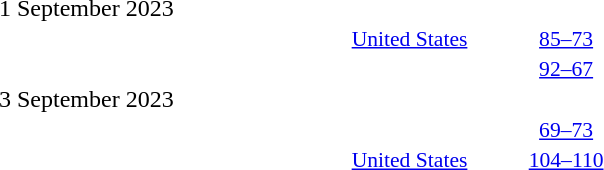<table style="width:100%;" cellspacing="1">
<tr>
<th width=25%></th>
<th width=2%></th>
<th width=6%></th>
<th width=2%></th>
<th width=25%></th>
</tr>
<tr>
<td>1 September 2023</td>
</tr>
<tr style=font-size:90%>
<td align=right><a href='#'>United States</a> </td>
<td></td>
<td align=center><a href='#'>85–73</a></td>
<td></td>
<td></td>
<td></td>
</tr>
<tr style=font-size:90%>
<td align=right></td>
<td></td>
<td align=center><a href='#'>92–67</a></td>
<td></td>
<td></td>
<td></td>
</tr>
<tr>
<td>3 September 2023</td>
</tr>
<tr style=font-size:90%>
<td align=right></td>
<td></td>
<td align=center><a href='#'>69–73</a></td>
<td></td>
<td></td>
<td></td>
</tr>
<tr style=font-size:90%>
<td align=right><a href='#'>United States</a> </td>
<td></td>
<td align=center><a href='#'>104–110</a></td>
<td></td>
<td></td>
<td></td>
</tr>
</table>
